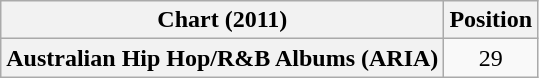<table class="wikitable sortable plainrowheaders" style="text-align:center;">
<tr>
<th>Chart (2011)</th>
<th>Position</th>
</tr>
<tr>
<th scope="row">Australian Hip Hop/R&B Albums (ARIA)</th>
<td>29</td>
</tr>
</table>
